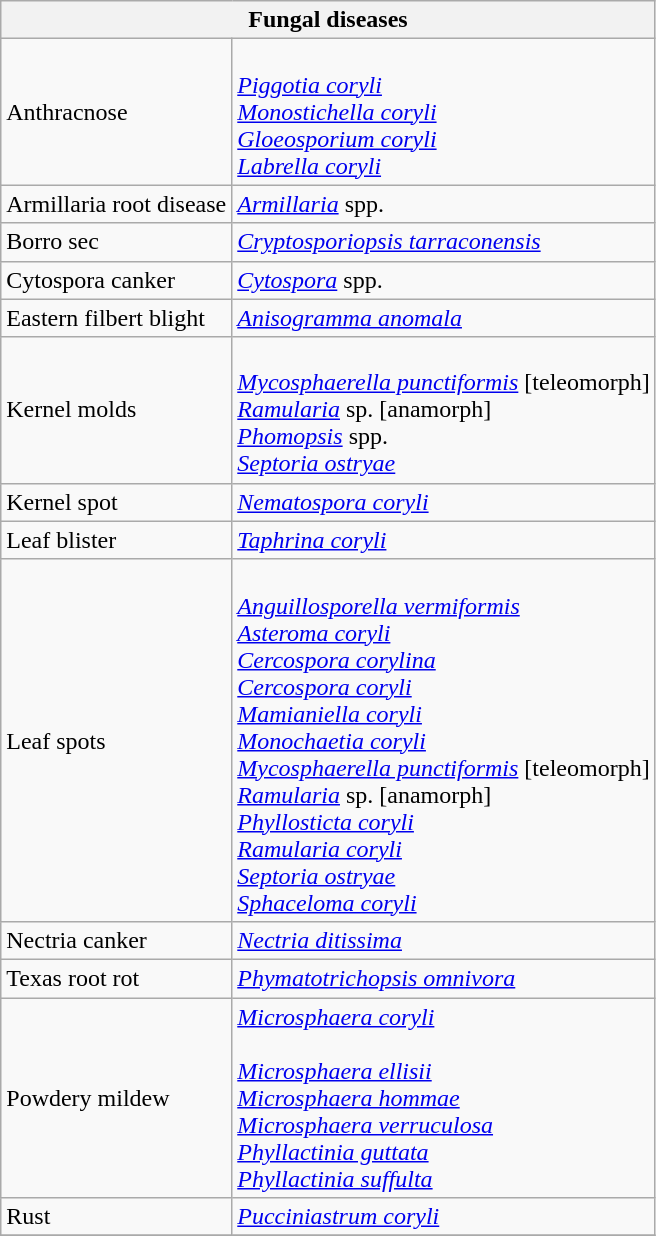<table class="wikitable" style="clear">
<tr>
<th colspan=2><strong>Fungal diseases</strong><br></th>
</tr>
<tr>
<td>Anthracnose</td>
<td><br><em><a href='#'>Piggotia coryli</a></em> <br>
 <em><a href='#'>Monostichella coryli</a></em> <br>
 <em><a href='#'>Gloeosporium coryli</a></em> <br>
 <em><a href='#'>Labrella coryli</a></em></td>
</tr>
<tr>
<td>Armillaria root disease</td>
<td><em><a href='#'>Armillaria</a></em> spp.</td>
</tr>
<tr>
<td>Borro sec</td>
<td><em><a href='#'>Cryptosporiopsis tarraconensis</a></em></td>
</tr>
<tr>
<td>Cytospora canker</td>
<td><em><a href='#'>Cytospora</a></em> spp.</td>
</tr>
<tr>
<td>Eastern filbert blight</td>
<td><em><a href='#'>Anisogramma anomala</a></em></td>
</tr>
<tr>
<td>Kernel molds</td>
<td><br><em><a href='#'>Mycosphaerella punctiformis</a></em> [teleomorph] <br>
<em><a href='#'>Ramularia</a></em> sp. [anamorph] <br> 
<em><a href='#'>Phomopsis</a></em> spp.  <br>
<em><a href='#'>Septoria ostryae</a></em></td>
</tr>
<tr>
<td>Kernel spot</td>
<td><em><a href='#'>Nematospora coryli</a></em></td>
</tr>
<tr>
<td>Leaf blister</td>
<td><em><a href='#'>Taphrina coryli</a></em></td>
</tr>
<tr>
<td>Leaf spots</td>
<td><br><em><a href='#'>Anguillosporella vermiformis</a></em> <br>
<em><a href='#'>Asteroma coryli</a></em> <br>
<em><a href='#'>Cercospora corylina</a></em> <br>
<em><a href='#'>Cercospora coryli</a></em> <br>
<em><a href='#'>Mamianiella coryli</a></em> <br>
<em><a href='#'>Monochaetia coryli</a></em> <br>
<em><a href='#'>Mycosphaerella punctiformis</a></em> [teleomorph]  <br>
<em><a href='#'>Ramularia</a></em> sp. [anamorph]  <br>
<em><a href='#'>Phyllosticta coryli</a></em> <br>
<em><a href='#'>Ramularia coryli</a></em> <br>
<em><a href='#'>Septoria ostryae</a></em> <br>
<em><a href='#'>Sphaceloma coryli</a></em></td>
</tr>
<tr>
<td>Nectria canker</td>
<td><em><a href='#'>Nectria ditissima</a></em></td>
</tr>
<tr>
<td>Texas root rot</td>
<td><em><a href='#'>Phymatotrichopsis omnivora</a></em></td>
</tr>
<tr>
<td>Powdery mildew</td>
<td><em><a href='#'>Microsphaera coryli</a></em> <br><br><em><a href='#'>Microsphaera ellisii</a></em> <br>
<em><a href='#'>Microsphaera hommae</a></em> <br>
<em><a href='#'>Microsphaera verruculosa</a></em> <br>
<em><a href='#'>Phyllactinia guttata</a></em> <br>
 <em><a href='#'>Phyllactinia suffulta</a></em></td>
</tr>
<tr>
<td>Rust</td>
<td><em><a href='#'>Pucciniastrum coryli</a></em></td>
</tr>
<tr>
</tr>
</table>
